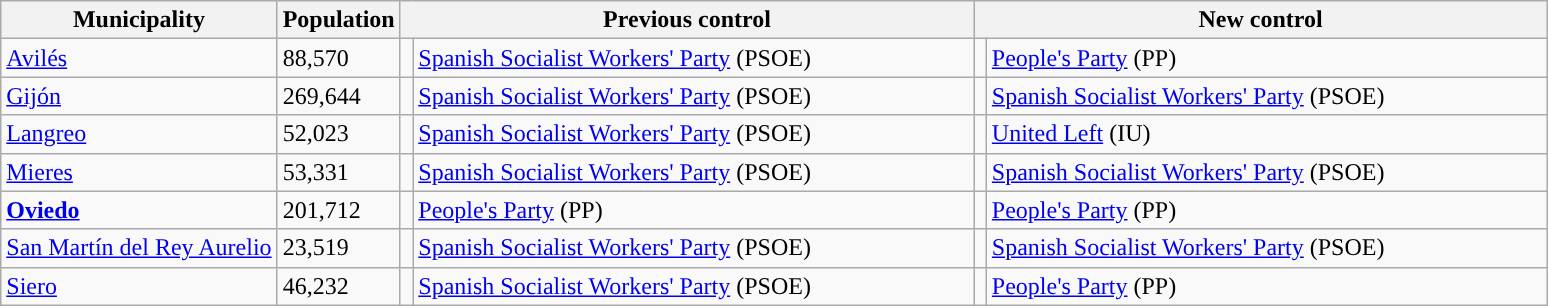<table class="wikitable sortable">
<tr>
<th>Municipality</th>
<th>Population</th>
<th colspan="2" style="width:375px;">Previous control</th>
<th colspan="2" style="width:375px;">New control</th>
</tr>
<tr>
<td><a href='#'>Avilés</a></td>
<td>88,570</td>
<td width="1" style="color:inherit;background:"></td>
<td><a href='#'>Spanish Socialist Workers' Party</a> (PSOE)</td>
<td width="1" style="color:inherit;background:"></td>
<td><a href='#'>People's Party</a> (PP)</td>
</tr>
<tr>
<td><a href='#'>Gijón</a></td>
<td>269,644</td>
<td style="color:inherit;background:"></td>
<td><a href='#'>Spanish Socialist Workers' Party</a> (PSOE)</td>
<td style="color:inherit;background:"></td>
<td><a href='#'>Spanish Socialist Workers' Party</a> (PSOE)</td>
</tr>
<tr>
<td><a href='#'>Langreo</a></td>
<td>52,023</td>
<td style="color:inherit;background:"></td>
<td><a href='#'>Spanish Socialist Workers' Party</a> (PSOE)</td>
<td style="color:inherit;background:"></td>
<td><a href='#'>United Left</a> (IU)</td>
</tr>
<tr>
<td><a href='#'>Mieres</a></td>
<td>53,331</td>
<td style="color:inherit;background:"></td>
<td><a href='#'>Spanish Socialist Workers' Party</a> (PSOE)</td>
<td style="color:inherit;background:"></td>
<td><a href='#'>Spanish Socialist Workers' Party</a> (PSOE)</td>
</tr>
<tr>
<td><strong><a href='#'>Oviedo</a></strong></td>
<td>201,712</td>
<td style="color:inherit;background:"></td>
<td><a href='#'>People's Party</a> (PP)</td>
<td style="color:inherit;background:"></td>
<td><a href='#'>People's Party</a> (PP)</td>
</tr>
<tr>
<td><a href='#'>San Martín del Rey Aurelio</a></td>
<td>23,519</td>
<td style="color:inherit;background:"></td>
<td><a href='#'>Spanish Socialist Workers' Party</a> (PSOE)</td>
<td style="color:inherit;background:"></td>
<td><a href='#'>Spanish Socialist Workers' Party</a> (PSOE)</td>
</tr>
<tr>
<td><a href='#'>Siero</a></td>
<td>46,232</td>
<td style="color:inherit;background:"></td>
<td><a href='#'>Spanish Socialist Workers' Party</a> (PSOE)</td>
<td style="color:inherit;background:"></td>
<td><a href='#'>People's Party</a> (PP)</td>
</tr>
</table>
